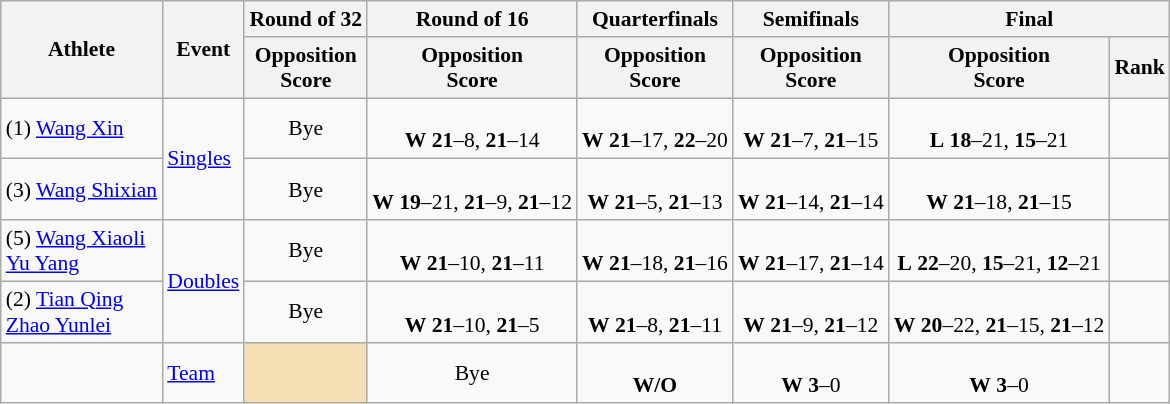<table class=wikitable style="font-size:90%">
<tr>
<th rowspan=2>Athlete</th>
<th rowspan=2>Event</th>
<th>Round of 32</th>
<th>Round of 16</th>
<th>Quarterfinals</th>
<th>Semifinals</th>
<th colspan=2>Final</th>
</tr>
<tr>
<th>Opposition<br>Score</th>
<th>Opposition<br>Score</th>
<th>Opposition<br>Score</th>
<th>Opposition<br>Score</th>
<th>Opposition<br>Score</th>
<th>Rank</th>
</tr>
<tr>
<td>(1) <a href='#'>Wang Xin</a></td>
<td rowspan=2><a href='#'>Singles</a></td>
<td align=center>Bye</td>
<td align=center><br><strong>W</strong> <strong>21</strong>–8, <strong>21</strong>–14</td>
<td align=center><br><strong>W</strong> <strong>21</strong>–17, <strong>22</strong>–20</td>
<td align=center><br><strong>W</strong> <strong>21</strong>–7, <strong>21</strong>–15</td>
<td align=center><br><strong>L</strong> <strong>18</strong>–21, <strong>15</strong>–21</td>
<td align=center></td>
</tr>
<tr>
<td>(3) <a href='#'>Wang Shixian</a></td>
<td align=center>Bye</td>
<td align=center><br><strong>W</strong> <strong>19</strong>–21, <strong>21</strong>–9, <strong>21</strong>–12</td>
<td align=center><br><strong>W</strong> <strong>21</strong>–5, <strong>21</strong>–13</td>
<td align=center><br><strong>W</strong> <strong>21</strong>–14, <strong>21</strong>–14</td>
<td align=center><br><strong>W</strong> <strong>21</strong>–18, <strong>21</strong>–15</td>
<td align=center></td>
</tr>
<tr>
<td>(5) <a href='#'>Wang Xiaoli</a><br> <a href='#'>Yu Yang</a></td>
<td rowspan=2><a href='#'>Doubles</a></td>
<td align=center>Bye</td>
<td align=center><br><strong>W</strong> <strong>21</strong>–10, <strong>21</strong>–11</td>
<td align=center><br><strong>W</strong> <strong>21</strong>–18, <strong>21</strong>–16</td>
<td align=center><br><strong>W</strong> <strong>21</strong>–17, <strong>21</strong>–14</td>
<td align=center><br><strong>L</strong> <strong>22</strong>–20, <strong>15</strong>–21, <strong>12</strong>–21</td>
<td align=center></td>
</tr>
<tr>
<td>(2) <a href='#'>Tian Qing</a> <br> <a href='#'>Zhao Yunlei</a></td>
<td align=center>Bye</td>
<td align=center><br><strong>W</strong> <strong>21</strong>–10, <strong>21</strong>–5</td>
<td align=center><br><strong>W</strong> <strong>21</strong>–8, <strong>21</strong>–11</td>
<td align=center><br><strong>W</strong> <strong>21</strong>–9, <strong>21</strong>–12</td>
<td align=center><br><strong>W</strong> <strong>20</strong>–22, <strong>21</strong>–15, <strong>21</strong>–12</td>
<td align=center></td>
</tr>
<tr>
<td></td>
<td><a href='#'>Team</a></td>
<td style="background:wheat;"></td>
<td align=center>Bye</td>
<td align=center><br> <strong>W/O</strong></td>
<td align=center><br><strong>W</strong> <strong>3</strong>–0</td>
<td align=center><br><strong>W</strong> <strong>3</strong>–0</td>
<td align=center></td>
</tr>
</table>
